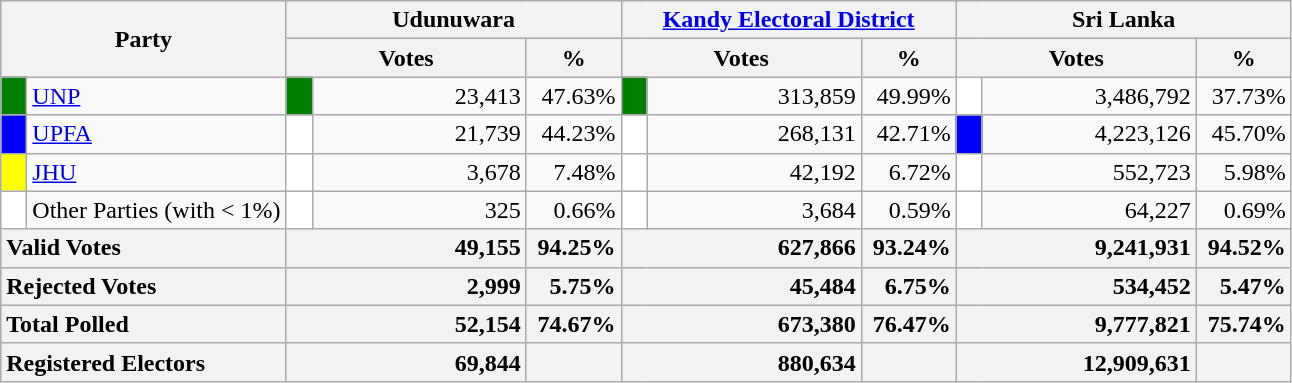<table class="wikitable">
<tr>
<th colspan="2" width="144px"rowspan="2">Party</th>
<th colspan="3" width="216px">Udunuwara</th>
<th colspan="3" width="216px"><a href='#'>Kandy Electoral District</a></th>
<th colspan="3" width="216px">Sri Lanka</th>
</tr>
<tr>
<th colspan="2" width="144px">Votes</th>
<th>%</th>
<th colspan="2" width="144px">Votes</th>
<th>%</th>
<th colspan="2" width="144px">Votes</th>
<th>%</th>
</tr>
<tr>
<td style="background-color:green;" width="10px"></td>
<td style="text-align:left;"><a href='#'>UNP</a></td>
<td style="background-color:green;" width="10px"></td>
<td style="text-align:right;">23,413</td>
<td style="text-align:right;">47.63%</td>
<td style="background-color:green;" width="10px"></td>
<td style="text-align:right;">313,859</td>
<td style="text-align:right;">49.99%</td>
<td style="background-color:white;" width="10px"></td>
<td style="text-align:right;">3,486,792</td>
<td style="text-align:right;">37.73%</td>
</tr>
<tr>
<td style="background-color:blue;" width="10px"></td>
<td style="text-align:left;"><a href='#'>UPFA</a></td>
<td style="background-color:white;" width="10px"></td>
<td style="text-align:right;">21,739</td>
<td style="text-align:right;">44.23%</td>
<td style="background-color:white;" width="10px"></td>
<td style="text-align:right;">268,131</td>
<td style="text-align:right;">42.71%</td>
<td style="background-color:blue;" width="10px"></td>
<td style="text-align:right;">4,223,126</td>
<td style="text-align:right;">45.70%</td>
</tr>
<tr>
<td style="background-color:yellow;" width="10px"></td>
<td style="text-align:left;"><a href='#'>JHU</a></td>
<td style="background-color:white;" width="10px"></td>
<td style="text-align:right;">3,678</td>
<td style="text-align:right;">7.48%</td>
<td style="background-color:white;" width="10px"></td>
<td style="text-align:right;">42,192</td>
<td style="text-align:right;">6.72%</td>
<td style="background-color:white;" width="10px"></td>
<td style="text-align:right;">552,723</td>
<td style="text-align:right;">5.98%</td>
</tr>
<tr>
<td style="background-color:white;" width="10px"></td>
<td style="text-align:left;">Other Parties (with < 1%)</td>
<td style="background-color:white;" width="10px"></td>
<td style="text-align:right;">325</td>
<td style="text-align:right;">0.66%</td>
<td style="background-color:white;" width="10px"></td>
<td style="text-align:right;">3,684</td>
<td style="text-align:right;">0.59%</td>
<td style="background-color:white;" width="10px"></td>
<td style="text-align:right;">64,227</td>
<td style="text-align:right;">0.69%</td>
</tr>
<tr>
<th colspan="2" width="144px"style="text-align:left;">Valid Votes</th>
<th style="text-align:right;"colspan="2" width="144px">49,155</th>
<th style="text-align:right;">94.25%</th>
<th style="text-align:right;"colspan="2" width="144px">627,866</th>
<th style="text-align:right;">93.24%</th>
<th style="text-align:right;"colspan="2" width="144px">9,241,931</th>
<th style="text-align:right;">94.52%</th>
</tr>
<tr>
<th colspan="2" width="144px"style="text-align:left;">Rejected Votes</th>
<th style="text-align:right;"colspan="2" width="144px">2,999</th>
<th style="text-align:right;">5.75%</th>
<th style="text-align:right;"colspan="2" width="144px">45,484</th>
<th style="text-align:right;">6.75%</th>
<th style="text-align:right;"colspan="2" width="144px">534,452</th>
<th style="text-align:right;">5.47%</th>
</tr>
<tr>
<th colspan="2" width="144px"style="text-align:left;">Total Polled</th>
<th style="text-align:right;"colspan="2" width="144px">52,154</th>
<th style="text-align:right;">74.67%</th>
<th style="text-align:right;"colspan="2" width="144px">673,380</th>
<th style="text-align:right;">76.47%</th>
<th style="text-align:right;"colspan="2" width="144px">9,777,821</th>
<th style="text-align:right;">75.74%</th>
</tr>
<tr>
<th colspan="2" width="144px"style="text-align:left;">Registered Electors</th>
<th style="text-align:right;"colspan="2" width="144px">69,844</th>
<th></th>
<th style="text-align:right;"colspan="2" width="144px">880,634</th>
<th></th>
<th style="text-align:right;"colspan="2" width="144px">12,909,631</th>
<th></th>
</tr>
</table>
